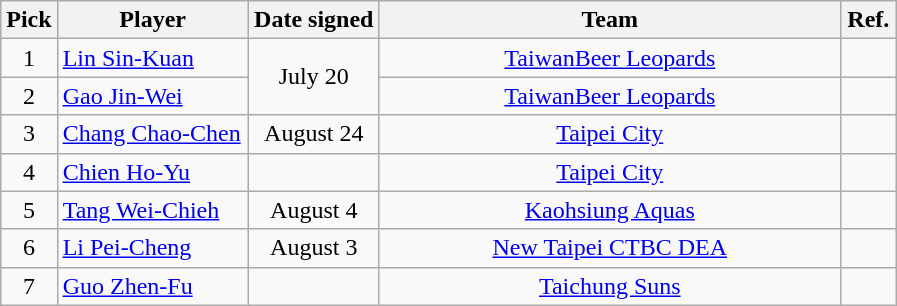<table class="wikitable sortable" style="text-align:center">
<tr>
<th style="width:30px">Pick</th>
<th style="width:120px">Player</th>
<th style="width:80px">Date signed</th>
<th style="width:300px">Team</th>
<th class="unsortable" style="width:30px">Ref.</th>
</tr>
<tr>
<td>1</td>
<td align="left"><a href='#'>Lin Sin-Kuan</a></td>
<td rowspan=2>July 20</td>
<td><a href='#'>TaiwanBeer Leopards</a></td>
<td></td>
</tr>
<tr>
<td>2</td>
<td align="left"><a href='#'>Gao Jin-Wei</a></td>
<td><a href='#'>TaiwanBeer Leopards</a><br></td>
<td></td>
</tr>
<tr>
<td>3</td>
<td align="left"><a href='#'>Chang Chao-Chen</a></td>
<td>August 24</td>
<td><a href='#'>Taipei City</a><br></td>
<td></td>
</tr>
<tr>
<td>4</td>
<td align="left"><a href='#'>Chien Ho-Yu</a></td>
<td></td>
<td><a href='#'>Taipei City</a><br></td>
<td></td>
</tr>
<tr>
<td>5</td>
<td align="left"><a href='#'>Tang Wei-Chieh</a></td>
<td>August 4</td>
<td><a href='#'>Kaohsiung Aquas</a></td>
<td></td>
</tr>
<tr>
<td>6</td>
<td align="left"><a href='#'>Li Pei-Cheng</a></td>
<td>August 3</td>
<td><a href='#'>New Taipei CTBC DEA</a></td>
<td></td>
</tr>
<tr>
<td>7</td>
<td align="left"><a href='#'>Guo Zhen-Fu</a></td>
<td></td>
<td><a href='#'>Taichung Suns</a><br></td>
<td></td>
</tr>
</table>
